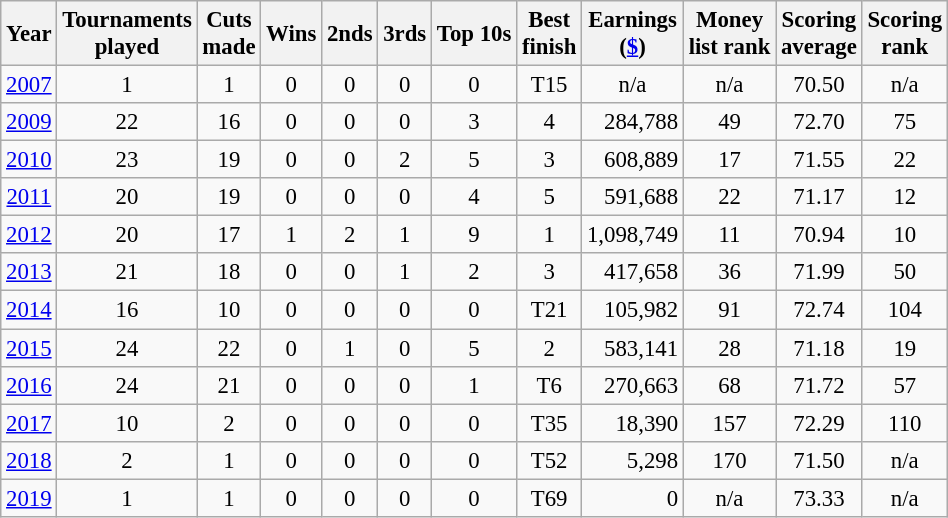<table class="wikitable" style="text-align:center; font-size: 95%;">
<tr>
<th>Year</th>
<th>Tournaments<br>played</th>
<th>Cuts<br>made</th>
<th>Wins</th>
<th>2nds</th>
<th>3rds</th>
<th>Top 10s</th>
<th>Best<br>finish</th>
<th>Earnings<br>(<a href='#'>$</a>)</th>
<th>Money<br>list rank</th>
<th>Scoring<br>average</th>
<th>Scoring<br>rank</th>
</tr>
<tr>
<td><a href='#'>2007</a></td>
<td>1</td>
<td>1</td>
<td>0</td>
<td>0</td>
<td>0</td>
<td>0</td>
<td>T15</td>
<td>n/a</td>
<td>n/a</td>
<td>70.50</td>
<td>n/a</td>
</tr>
<tr>
<td><a href='#'>2009</a></td>
<td>22</td>
<td>16</td>
<td>0</td>
<td>0</td>
<td>0</td>
<td>3</td>
<td>4</td>
<td align=right>284,788</td>
<td>49</td>
<td>72.70</td>
<td>75</td>
</tr>
<tr>
<td><a href='#'>2010</a></td>
<td>23</td>
<td>19</td>
<td>0</td>
<td>0</td>
<td>2</td>
<td>5</td>
<td>3</td>
<td align=right>608,889</td>
<td>17</td>
<td>71.55</td>
<td>22</td>
</tr>
<tr>
<td><a href='#'>2011</a></td>
<td>20</td>
<td>19</td>
<td>0</td>
<td>0</td>
<td>0</td>
<td>4</td>
<td>5</td>
<td align=right>591,688</td>
<td>22</td>
<td>71.17</td>
<td>12</td>
</tr>
<tr>
<td><a href='#'>2012</a></td>
<td>20</td>
<td>17</td>
<td>1</td>
<td>2</td>
<td>1</td>
<td>9</td>
<td>1</td>
<td align=right>1,098,749</td>
<td>11</td>
<td>70.94</td>
<td>10</td>
</tr>
<tr>
<td><a href='#'>2013</a></td>
<td>21</td>
<td>18</td>
<td>0</td>
<td>0</td>
<td>1</td>
<td>2</td>
<td>3</td>
<td align=right>417,658</td>
<td>36</td>
<td>71.99</td>
<td>50</td>
</tr>
<tr>
<td><a href='#'>2014</a></td>
<td>16</td>
<td>10</td>
<td>0</td>
<td>0</td>
<td>0</td>
<td>0</td>
<td>T21</td>
<td align=right>105,982</td>
<td>91</td>
<td>72.74</td>
<td>104</td>
</tr>
<tr>
<td><a href='#'>2015</a></td>
<td>24</td>
<td>22</td>
<td>0</td>
<td>1</td>
<td>0</td>
<td>5</td>
<td>2</td>
<td align=right>583,141</td>
<td>28</td>
<td>71.18</td>
<td>19</td>
</tr>
<tr>
<td><a href='#'>2016</a></td>
<td>24</td>
<td>21</td>
<td>0</td>
<td>0</td>
<td>0</td>
<td>1</td>
<td>T6</td>
<td align=right>270,663</td>
<td>68</td>
<td>71.72</td>
<td>57</td>
</tr>
<tr>
<td><a href='#'>2017</a></td>
<td>10</td>
<td>2</td>
<td>0</td>
<td>0</td>
<td>0</td>
<td>0</td>
<td>T35</td>
<td align=right>18,390</td>
<td>157</td>
<td>72.29</td>
<td>110</td>
</tr>
<tr>
<td><a href='#'>2018</a></td>
<td>2</td>
<td>1</td>
<td>0</td>
<td>0</td>
<td>0</td>
<td>0</td>
<td>T52</td>
<td align=right>5,298</td>
<td>170</td>
<td>71.50</td>
<td>n/a</td>
</tr>
<tr>
<td><a href='#'>2019</a></td>
<td>1</td>
<td>1</td>
<td>0</td>
<td>0</td>
<td>0</td>
<td>0</td>
<td>T69</td>
<td align=right>0</td>
<td>n/a</td>
<td>73.33</td>
<td>n/a</td>
</tr>
</table>
